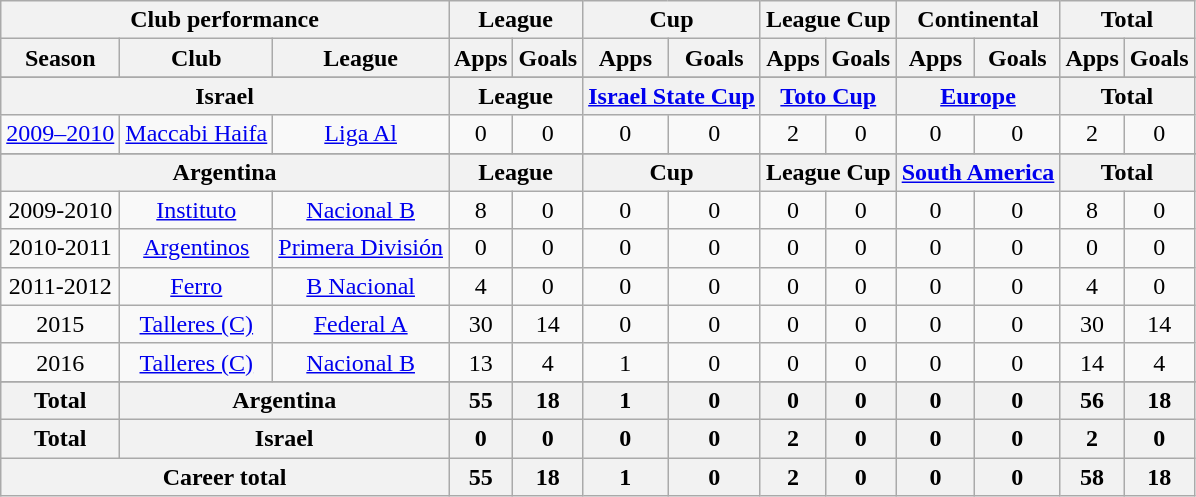<table class="wikitable" style="text-align:center">
<tr>
<th colspan=3>Club performance</th>
<th colspan=2>League</th>
<th colspan=2>Cup</th>
<th colspan=2>League Cup</th>
<th colspan=2>Continental</th>
<th colspan=2>Total</th>
</tr>
<tr>
<th>Season</th>
<th>Club</th>
<th>League</th>
<th>Apps</th>
<th>Goals</th>
<th>Apps</th>
<th>Goals</th>
<th>Apps</th>
<th>Goals</th>
<th>Apps</th>
<th>Goals</th>
<th>Apps</th>
<th>Goals</th>
</tr>
<tr>
</tr>
<tr>
<th colspan=3>Israel</th>
<th colspan=2>League</th>
<th colspan=2><a href='#'>Israel State Cup</a></th>
<th colspan=2><a href='#'>Toto Cup</a></th>
<th colspan=2><a href='#'>Europe</a></th>
<th colspan=2>Total</th>
</tr>
<tr>
<td><a href='#'>2009–2010</a></td>
<td><a href='#'>Maccabi Haifa</a></td>
<td><a href='#'>Liga Al</a></td>
<td>0</td>
<td>0</td>
<td>0</td>
<td>0</td>
<td>2</td>
<td>0</td>
<td>0</td>
<td>0</td>
<td>2</td>
<td>0</td>
</tr>
<tr>
</tr>
<tr>
<th colspan=3>Argentina</th>
<th colspan=2>League</th>
<th colspan=2>Cup</th>
<th colspan=2>League Cup</th>
<th colspan=2><a href='#'>South America</a></th>
<th colspan=2>Total</th>
</tr>
<tr>
<td>2009-2010</td>
<td><a href='#'>Instituto</a></td>
<td><a href='#'>Nacional B</a></td>
<td>8</td>
<td>0</td>
<td>0</td>
<td>0</td>
<td>0</td>
<td>0</td>
<td>0</td>
<td>0</td>
<td>8</td>
<td>0</td>
</tr>
<tr>
<td>2010-2011</td>
<td><a href='#'>Argentinos</a></td>
<td><a href='#'>Primera División</a></td>
<td>0</td>
<td>0</td>
<td>0</td>
<td>0</td>
<td>0</td>
<td>0</td>
<td>0</td>
<td>0</td>
<td>0</td>
<td>0</td>
</tr>
<tr>
<td>2011-2012</td>
<td><a href='#'>Ferro</a></td>
<td><a href='#'>B Nacional</a></td>
<td>4</td>
<td>0</td>
<td>0</td>
<td>0</td>
<td>0</td>
<td>0</td>
<td>0</td>
<td>0</td>
<td>4</td>
<td>0</td>
</tr>
<tr>
<td>2015</td>
<td><a href='#'>Talleres (C)</a></td>
<td><a href='#'>Federal A</a></td>
<td>30</td>
<td>14</td>
<td>0</td>
<td>0</td>
<td>0</td>
<td>0</td>
<td>0</td>
<td>0</td>
<td>30</td>
<td>14</td>
</tr>
<tr>
<td>2016</td>
<td><a href='#'>Talleres (C)</a></td>
<td><a href='#'>Nacional B</a></td>
<td>13</td>
<td>4</td>
<td>1</td>
<td>0</td>
<td>0</td>
<td>0</td>
<td>0</td>
<td>0</td>
<td>14</td>
<td>4</td>
</tr>
<tr>
</tr>
<tr>
<th rowspan=1>Total</th>
<th colspan=2>Argentina</th>
<th>55</th>
<th>18</th>
<th>1</th>
<th>0</th>
<th>0</th>
<th>0</th>
<th>0</th>
<th>0</th>
<th>56</th>
<th>18</th>
</tr>
<tr>
<th rowspan=1>Total</th>
<th colspan=2>Israel</th>
<th>0</th>
<th>0</th>
<th>0</th>
<th>0</th>
<th>2</th>
<th>0</th>
<th>0</th>
<th>0</th>
<th>2</th>
<th>0</th>
</tr>
<tr>
<th colspan=3>Career total</th>
<th>55</th>
<th>18</th>
<th>1</th>
<th>0</th>
<th>2</th>
<th>0</th>
<th>0</th>
<th>0</th>
<th>58</th>
<th>18</th>
</tr>
</table>
